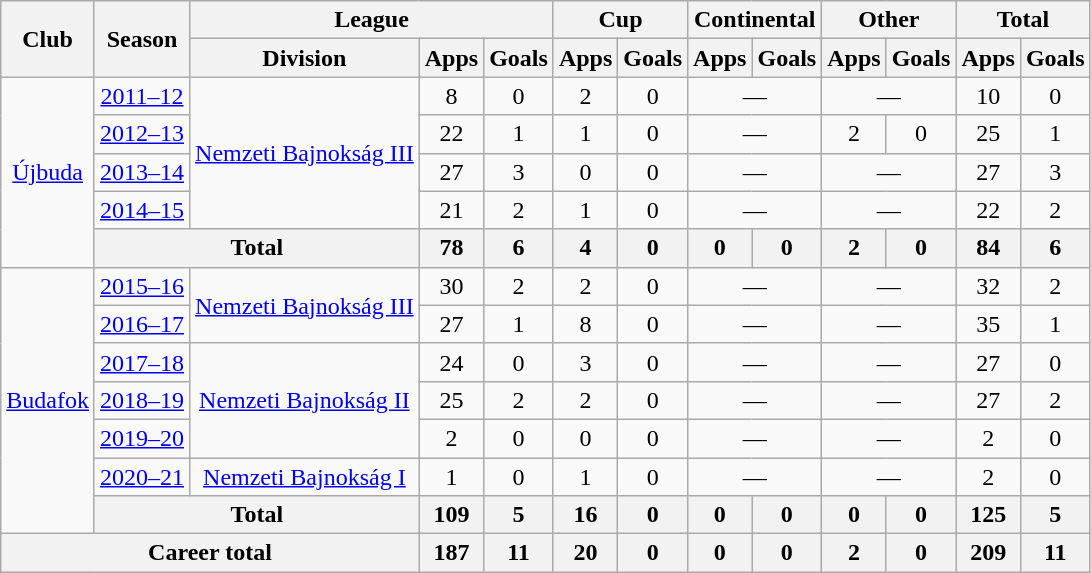<table class="wikitable" style="text-align:center">
<tr>
<th rowspan="2">Club</th>
<th rowspan="2">Season</th>
<th colspan="3">League</th>
<th colspan="2">Cup</th>
<th colspan="2">Continental</th>
<th colspan="2">Other</th>
<th colspan="2">Total</th>
</tr>
<tr>
<th>Division</th>
<th>Apps</th>
<th>Goals</th>
<th>Apps</th>
<th>Goals</th>
<th>Apps</th>
<th>Goals</th>
<th>Apps</th>
<th>Goals</th>
<th>Apps</th>
<th>Goals</th>
</tr>
<tr>
<td rowspan="5"><a href='#'>Újbuda</a></td>
<td><a href='#'>2011–12</a></td>
<td rowspan=4"><a href='#'>Nemzeti Bajnokság III</a></td>
<td>8</td>
<td>0</td>
<td>2</td>
<td>0</td>
<td colspan="2">—</td>
<td colspan="2">—</td>
<td>10</td>
<td>0</td>
</tr>
<tr>
<td><a href='#'>2012–13</a></td>
<td>22</td>
<td>1</td>
<td>1</td>
<td>0</td>
<td colspan="2">—</td>
<td>2</td>
<td>0</td>
<td>25</td>
<td>1</td>
</tr>
<tr>
<td><a href='#'>2013–14</a></td>
<td>27</td>
<td>3</td>
<td>0</td>
<td>0</td>
<td colspan="2">—</td>
<td colspan="2">—</td>
<td>27</td>
<td>3</td>
</tr>
<tr>
<td><a href='#'>2014–15</a></td>
<td>21</td>
<td>2</td>
<td>1</td>
<td>0</td>
<td colspan="2">—</td>
<td colspan="2">—</td>
<td>22</td>
<td>2</td>
</tr>
<tr>
<th colspan="2">Total</th>
<th>78</th>
<th>6</th>
<th>4</th>
<th>0</th>
<th>0</th>
<th>0</th>
<th>2</th>
<th>0</th>
<th>84</th>
<th>6</th>
</tr>
<tr>
<td rowspan="7"><a href='#'>Budafok</a></td>
<td><a href='#'>2015–16</a></td>
<td rowspan="2"><a href='#'>Nemzeti Bajnokság III</a></td>
<td>30</td>
<td>2</td>
<td>2</td>
<td>0</td>
<td colspan="2">—</td>
<td colspan="2">—</td>
<td>32</td>
<td>2</td>
</tr>
<tr>
<td><a href='#'>2016–17</a></td>
<td>27</td>
<td>1</td>
<td>8</td>
<td>0</td>
<td colspan="2">—</td>
<td colspan="2">—</td>
<td>35</td>
<td>1</td>
</tr>
<tr>
<td><a href='#'>2017–18</a></td>
<td rowspan="3"><a href='#'>Nemzeti Bajnokság II</a></td>
<td>24</td>
<td>0</td>
<td>3</td>
<td>0</td>
<td colspan="2">—</td>
<td colspan="2">—</td>
<td>27</td>
<td>0</td>
</tr>
<tr>
<td><a href='#'>2018–19</a></td>
<td>25</td>
<td>2</td>
<td>2</td>
<td>0</td>
<td colspan="2">—</td>
<td colspan="2">—</td>
<td>27</td>
<td>2</td>
</tr>
<tr>
<td><a href='#'>2019–20</a></td>
<td>2</td>
<td>0</td>
<td>0</td>
<td>0</td>
<td colspan="2">—</td>
<td colspan="2">—</td>
<td>2</td>
<td>0</td>
</tr>
<tr>
<td><a href='#'>2020–21</a></td>
<td><a href='#'>Nemzeti Bajnokság I</a></td>
<td>1</td>
<td>0</td>
<td>1</td>
<td>0</td>
<td colspan="2">—</td>
<td colspan="2">—</td>
<td>2</td>
<td>0</td>
</tr>
<tr>
<th colspan="2">Total</th>
<th>109</th>
<th>5</th>
<th>16</th>
<th>0</th>
<th>0</th>
<th>0</th>
<th>0</th>
<th>0</th>
<th>125</th>
<th>5</th>
</tr>
<tr>
<th colspan="3">Career total</th>
<th>187</th>
<th>11</th>
<th>20</th>
<th>0</th>
<th>0</th>
<th>0</th>
<th>2</th>
<th>0</th>
<th>209</th>
<th>11</th>
</tr>
</table>
